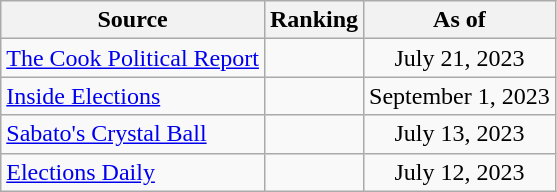<table class="wikitable" style="text-align:center">
<tr>
<th>Source</th>
<th>Ranking</th>
<th>As of</th>
</tr>
<tr>
<td align="left"><a href='#'>The Cook Political Report</a></td>
<td></td>
<td>July 21, 2023</td>
</tr>
<tr>
<td align="left"><a href='#'>Inside Elections</a></td>
<td></td>
<td>September 1, 2023</td>
</tr>
<tr>
<td align="left"><a href='#'>Sabato's Crystal Ball</a></td>
<td></td>
<td>July 13, 2023</td>
</tr>
<tr>
<td align="left"><a href='#'>Elections Daily</a></td>
<td></td>
<td>July 12, 2023</td>
</tr>
</table>
